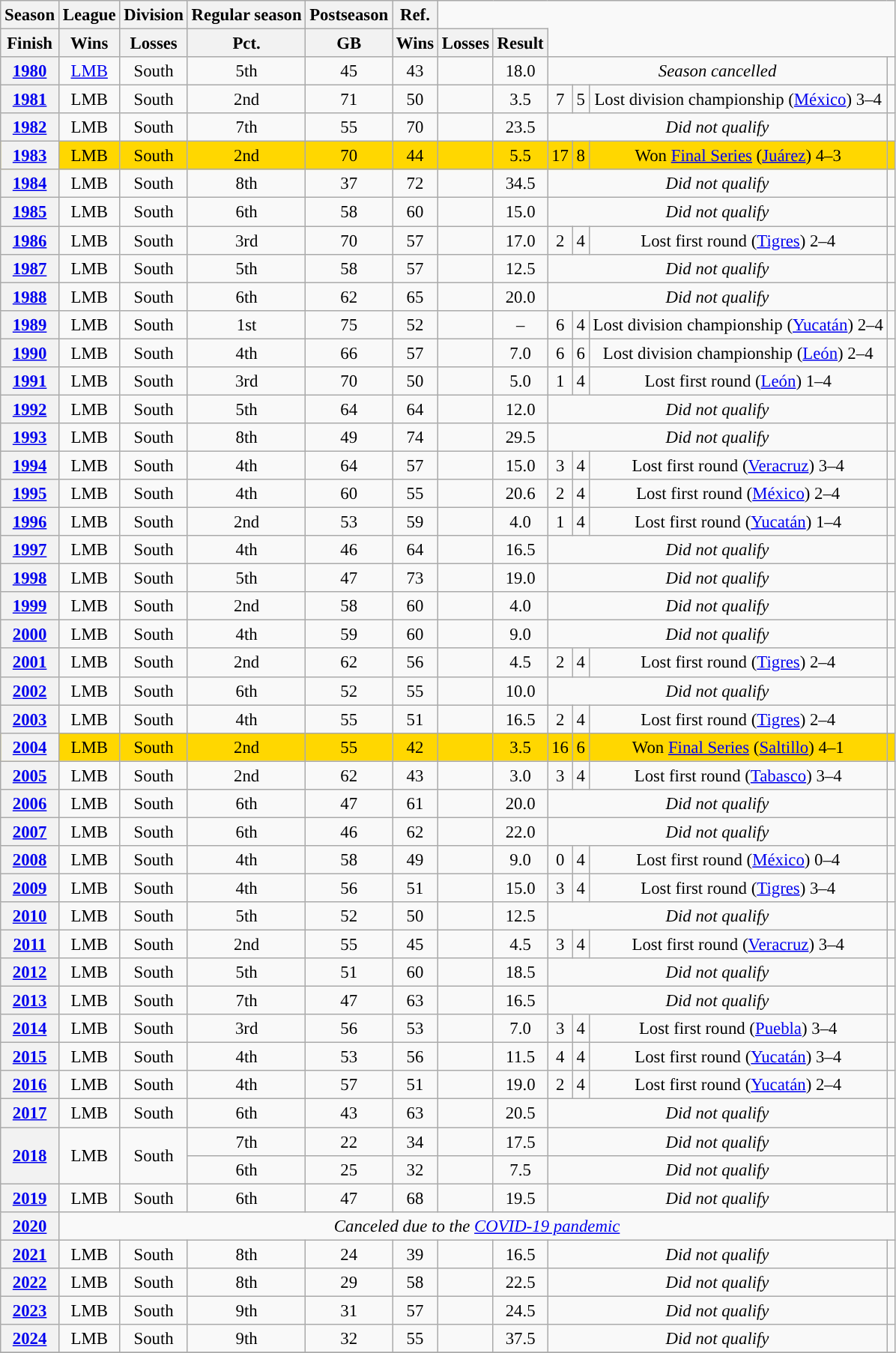<table class="wikitable plainrowheaders sortable" style="text-align:center; font-size:95%">
<tr>
<th scope="col">Season</th>
<th scope="col" class="unsortable">League</th>
<th scope="col" class="unsortable">Division</th>
<th scope="col" class="unsortable">Regular season</th>
<th scope="col" class="unsortable">Postseason</th>
<th scope="col" class="unsortable">Ref.</th>
</tr>
<tr>
<th scope="col">Finish</th>
<th scope="col">Wins</th>
<th scope="col">Losses</th>
<th scope="col">Pct.</th>
<th scope="col" data-sort-type="number">GB</th>
<th scope="col">Wins</th>
<th scope="col">Losses</th>
<th scope="col">Result</th>
</tr>
<tr>
<th scope="row" style="text-align:center;"><a href='#'>1980</a></th>
<td><a href='#'>LMB</a></td>
<td>South</td>
<td>5th</td>
<td>45</td>
<td>43</td>
<td></td>
<td>18.0</td>
<td colspan=3><em>Season cancelled</em></td>
<td></td>
</tr>
<tr>
<th scope="row" style="text-align:center;"><a href='#'>1981</a></th>
<td>LMB</td>
<td>South</td>
<td>2nd</td>
<td>71</td>
<td>50</td>
<td></td>
<td>3.5</td>
<td>7</td>
<td>5</td>
<td>Lost division championship (<a href='#'>México</a>) 3–4</td>
<td></td>
</tr>
<tr>
<th scope="row" style="text-align:center;"><a href='#'>1982</a></th>
<td>LMB</td>
<td>South</td>
<td>7th</td>
<td>55</td>
<td>70</td>
<td></td>
<td>23.5</td>
<td colspan=3><em>Did not qualify</em></td>
<td></td>
</tr>
<tr bgcolor=gold>
<th scope="row" style="text-align:center;"><a href='#'>1983</a></th>
<td>LMB</td>
<td>South</td>
<td>2nd</td>
<td>70</td>
<td>44</td>
<td></td>
<td>5.5</td>
<td>17</td>
<td>8</td>
<td>Won <a href='#'>Final Series</a> (<a href='#'>Juárez</a>) 4–3</td>
<td></td>
</tr>
<tr>
<th scope="row" style="text-align:center;"><a href='#'>1984</a></th>
<td>LMB</td>
<td>South</td>
<td>8th</td>
<td>37</td>
<td>72</td>
<td></td>
<td>34.5</td>
<td colspan=3><em>Did not qualify</em></td>
<td></td>
</tr>
<tr>
<th scope="row" style="text-align:center;"><a href='#'>1985</a></th>
<td>LMB</td>
<td>South</td>
<td>6th</td>
<td>58</td>
<td>60</td>
<td></td>
<td>15.0</td>
<td colspan=3><em>Did not qualify</em></td>
<td></td>
</tr>
<tr>
<th scope="row" style="text-align:center;"><a href='#'>1986</a></th>
<td>LMB</td>
<td>South</td>
<td>3rd</td>
<td>70</td>
<td>57</td>
<td></td>
<td>17.0</td>
<td>2</td>
<td>4</td>
<td>Lost first round (<a href='#'>Tigres</a>) 2–4</td>
<td></td>
</tr>
<tr>
<th scope="row" style="text-align:center;"><a href='#'>1987</a></th>
<td>LMB</td>
<td>South</td>
<td>5th</td>
<td>58</td>
<td>57</td>
<td></td>
<td>12.5</td>
<td colspan=3><em>Did not qualify</em></td>
<td></td>
</tr>
<tr>
<th scope="row" style="text-align:center;"><a href='#'>1988</a></th>
<td>LMB</td>
<td>South</td>
<td>6th</td>
<td>62</td>
<td>65</td>
<td></td>
<td>20.0</td>
<td colspan=3><em>Did not qualify</em></td>
<td></td>
</tr>
<tr>
<th scope="row" style="text-align:center;"><a href='#'>1989</a></th>
<td>LMB</td>
<td>South</td>
<td>1st</td>
<td>75</td>
<td>52</td>
<td></td>
<td>–</td>
<td>6</td>
<td>4</td>
<td>Lost division championship (<a href='#'>Yucatán</a>) 2–4</td>
<td></td>
</tr>
<tr>
<th scope="row" style="text-align:center;"><a href='#'>1990</a></th>
<td>LMB</td>
<td>South</td>
<td>4th</td>
<td>66</td>
<td>57</td>
<td></td>
<td>7.0</td>
<td>6</td>
<td>6</td>
<td>Lost division championship (<a href='#'>León</a>) 2–4</td>
<td></td>
</tr>
<tr>
<th scope="row" style="text-align:center;"><a href='#'>1991</a></th>
<td>LMB</td>
<td>South</td>
<td>3rd</td>
<td>70</td>
<td>50</td>
<td></td>
<td>5.0</td>
<td>1</td>
<td>4</td>
<td>Lost first round (<a href='#'>León</a>) 1–4</td>
<td></td>
</tr>
<tr>
<th scope="row" style="text-align:center;"><a href='#'>1992</a></th>
<td>LMB</td>
<td>South</td>
<td>5th</td>
<td>64</td>
<td>64</td>
<td></td>
<td>12.0</td>
<td colspan=3><em>Did not qualify</em></td>
<td></td>
</tr>
<tr>
<th scope="row" style="text-align:center;"><a href='#'>1993</a></th>
<td>LMB</td>
<td>South</td>
<td>8th</td>
<td>49</td>
<td>74</td>
<td></td>
<td>29.5</td>
<td colspan=3><em>Did not qualify</em></td>
<td></td>
</tr>
<tr>
<th scope="row" style="text-align:center;"><a href='#'>1994</a></th>
<td>LMB</td>
<td>South</td>
<td>4th</td>
<td>64</td>
<td>57</td>
<td></td>
<td>15.0</td>
<td>3</td>
<td>4</td>
<td>Lost first round (<a href='#'>Veracruz</a>) 3–4</td>
<td></td>
</tr>
<tr>
<th scope="row" style="text-align:center;"><a href='#'>1995</a></th>
<td>LMB</td>
<td>South</td>
<td>4th</td>
<td>60</td>
<td>55</td>
<td></td>
<td>20.6</td>
<td>2</td>
<td>4</td>
<td>Lost first round (<a href='#'>México</a>) 2–4</td>
<td></td>
</tr>
<tr>
<th scope="row" style="text-align:center;"><a href='#'>1996</a></th>
<td>LMB</td>
<td>South</td>
<td>2nd</td>
<td>53</td>
<td>59</td>
<td></td>
<td>4.0</td>
<td>1</td>
<td>4</td>
<td>Lost first round (<a href='#'>Yucatán</a>) 1–4</td>
<td></td>
</tr>
<tr>
<th scope="row" style="text-align:center;"><a href='#'>1997</a></th>
<td>LMB</td>
<td>South</td>
<td>4th</td>
<td>46</td>
<td>64</td>
<td></td>
<td>16.5</td>
<td colspan=3><em>Did not qualify</em></td>
<td></td>
</tr>
<tr>
<th scope="row" style="text-align:center;"><a href='#'>1998</a></th>
<td>LMB</td>
<td>South</td>
<td>5th</td>
<td>47</td>
<td>73</td>
<td></td>
<td>19.0</td>
<td colspan=3><em>Did not qualify</em></td>
<td></td>
</tr>
<tr>
<th scope="row" style="text-align:center;"><a href='#'>1999</a></th>
<td>LMB</td>
<td>South</td>
<td>2nd</td>
<td>58</td>
<td>60</td>
<td></td>
<td>4.0</td>
<td colspan=3><em>Did not qualify</em></td>
<td></td>
</tr>
<tr>
<th scope="row" style="text-align:center;"><a href='#'>2000</a></th>
<td>LMB</td>
<td>South</td>
<td>4th</td>
<td>59</td>
<td>60</td>
<td></td>
<td>9.0</td>
<td colspan=3><em>Did not qualify</em></td>
<td></td>
</tr>
<tr>
<th scope="row" style="text-align:center;"><a href='#'>2001</a></th>
<td>LMB</td>
<td>South</td>
<td>2nd</td>
<td>62</td>
<td>56</td>
<td></td>
<td>4.5</td>
<td>2</td>
<td>4</td>
<td>Lost first round (<a href='#'>Tigres</a>) 2–4</td>
<td></td>
</tr>
<tr>
<th scope="row" style="text-align:center;"><a href='#'>2002</a></th>
<td>LMB</td>
<td>South</td>
<td>6th</td>
<td>52</td>
<td>55</td>
<td></td>
<td>10.0</td>
<td colspan=3><em>Did not qualify</em></td>
<td></td>
</tr>
<tr>
<th scope="row" style="text-align:center;"><a href='#'>2003</a></th>
<td>LMB</td>
<td>South</td>
<td>4th</td>
<td>55</td>
<td>51</td>
<td></td>
<td>16.5</td>
<td>2</td>
<td>4</td>
<td>Lost first round (<a href='#'>Tigres</a>) 2–4</td>
<td></td>
</tr>
<tr bgcolor=gold>
<th scope="row" style="text-align:center;"><a href='#'>2004</a></th>
<td>LMB</td>
<td>South</td>
<td>2nd</td>
<td>55</td>
<td>42</td>
<td></td>
<td>3.5</td>
<td>16</td>
<td>6</td>
<td>Won <a href='#'>Final Series</a> (<a href='#'>Saltillo</a>) 4–1</td>
<td></td>
</tr>
<tr>
<th scope="row" style="text-align:center;"><a href='#'>2005</a></th>
<td>LMB</td>
<td>South</td>
<td>2nd</td>
<td>62</td>
<td>43</td>
<td></td>
<td>3.0</td>
<td>3</td>
<td>4</td>
<td>Lost first round (<a href='#'>Tabasco</a>) 3–4</td>
<td></td>
</tr>
<tr>
<th scope="row" style="text-align:center;"><a href='#'>2006</a></th>
<td>LMB</td>
<td>South</td>
<td>6th</td>
<td>47</td>
<td>61</td>
<td></td>
<td>20.0</td>
<td colspan=3><em>Did not qualify</em></td>
<td></td>
</tr>
<tr>
<th scope="row" style="text-align:center;"><a href='#'>2007</a></th>
<td>LMB</td>
<td>South</td>
<td>6th</td>
<td>46</td>
<td>62</td>
<td></td>
<td>22.0</td>
<td colspan=3><em>Did not qualify</em></td>
<td></td>
</tr>
<tr>
<th scope="row" style="text-align:center;"><a href='#'>2008</a></th>
<td>LMB</td>
<td>South</td>
<td>4th</td>
<td>58</td>
<td>49</td>
<td></td>
<td>9.0</td>
<td>0</td>
<td>4</td>
<td>Lost first round (<a href='#'>México</a>) 0–4</td>
<td></td>
</tr>
<tr>
<th scope="row" style="text-align:center;"><a href='#'>2009</a></th>
<td>LMB</td>
<td>South</td>
<td>4th</td>
<td>56</td>
<td>51</td>
<td></td>
<td>15.0</td>
<td>3</td>
<td>4</td>
<td>Lost first round (<a href='#'>Tigres</a>) 3–4</td>
<td></td>
</tr>
<tr>
<th scope="row" style="text-align:center;"><a href='#'>2010</a></th>
<td>LMB</td>
<td>South</td>
<td>5th</td>
<td>52</td>
<td>50</td>
<td></td>
<td>12.5</td>
<td colspan=3><em>Did not qualify</em></td>
<td></td>
</tr>
<tr>
<th scope="row" style="text-align:center;"><a href='#'>2011</a></th>
<td>LMB</td>
<td>South</td>
<td>2nd</td>
<td>55</td>
<td>45</td>
<td></td>
<td>4.5</td>
<td>3</td>
<td>4</td>
<td>Lost first round (<a href='#'>Veracruz</a>) 3–4</td>
<td></td>
</tr>
<tr>
<th scope="row" style="text-align:center;"><a href='#'>2012</a></th>
<td>LMB</td>
<td>South</td>
<td>5th</td>
<td>51</td>
<td>60</td>
<td></td>
<td>18.5</td>
<td colspan=3><em>Did not qualify</em></td>
<td></td>
</tr>
<tr>
<th scope="row" style="text-align:center;"><a href='#'>2013</a></th>
<td>LMB</td>
<td>South</td>
<td>7th</td>
<td>47</td>
<td>63</td>
<td></td>
<td>16.5</td>
<td colspan=3><em>Did not qualify</em></td>
<td></td>
</tr>
<tr>
<th scope="row" style="text-align:center;"><a href='#'>2014</a></th>
<td>LMB</td>
<td>South</td>
<td>3rd</td>
<td>56</td>
<td>53</td>
<td></td>
<td>7.0</td>
<td>3</td>
<td>4</td>
<td>Lost first round (<a href='#'>Puebla</a>) 3–4</td>
<td></td>
</tr>
<tr>
<th scope="row" style="text-align:center;"><a href='#'>2015</a></th>
<td>LMB</td>
<td>South</td>
<td>4th</td>
<td>53</td>
<td>56</td>
<td></td>
<td>11.5</td>
<td>4</td>
<td>4</td>
<td>Lost first round (<a href='#'>Yucatán</a>) 3–4</td>
<td></td>
</tr>
<tr>
<th scope="row" style="text-align:center;"><a href='#'>2016</a></th>
<td>LMB</td>
<td>South</td>
<td>4th</td>
<td>57</td>
<td>51</td>
<td></td>
<td>19.0</td>
<td>2</td>
<td>4</td>
<td>Lost first round (<a href='#'>Yucatán</a>) 2–4</td>
<td></td>
</tr>
<tr>
<th scope="row" style="text-align:center;"><a href='#'>2017</a></th>
<td>LMB</td>
<td>South</td>
<td>6th</td>
<td>43</td>
<td>63</td>
<td></td>
<td>20.5</td>
<td colspan=3><em>Did not qualify</em></td>
<td></td>
</tr>
<tr>
<th scope="row" style="text-align:center;" rowspan=2><a href='#'>2018</a></th>
<td rowspan=2>LMB</td>
<td rowspan=2>South</td>
<td>7th</td>
<td>22</td>
<td>34</td>
<td></td>
<td>17.5</td>
<td colspan=3><em>Did not qualify</em></td>
<td></td>
</tr>
<tr>
<td>6th</td>
<td>25</td>
<td>32</td>
<td></td>
<td>7.5</td>
<td colspan=3><em>Did not qualify</em></td>
<td></td>
</tr>
<tr>
<th scope="row" style="text-align:center;"><a href='#'>2019</a></th>
<td>LMB</td>
<td>South</td>
<td>6th</td>
<td>47</td>
<td>68</td>
<td></td>
<td>19.5</td>
<td colspan=3><em>Did not qualify</em></td>
<td></td>
</tr>
<tr>
<th scope="row" style="text-align:center;"><a href='#'>2020</a></th>
<td colspan=11><em>Canceled due to the <a href='#'>COVID-19 pandemic</a></em></td>
</tr>
<tr>
<th scope="row" style="text-align:center;"><a href='#'>2021</a></th>
<td>LMB</td>
<td>South</td>
<td>8th</td>
<td>24</td>
<td>39</td>
<td></td>
<td>16.5</td>
<td colspan=3><em>Did not qualify</em></td>
<td></td>
</tr>
<tr>
<th scope="row" style="text-align:center;"><a href='#'>2022</a></th>
<td>LMB</td>
<td>South</td>
<td>8th</td>
<td>29</td>
<td>58</td>
<td></td>
<td>22.5</td>
<td colspan=3><em>Did not qualify</em></td>
<td></td>
</tr>
<tr>
<th scope="row" style="text-align:center;"><a href='#'>2023</a></th>
<td>LMB</td>
<td>South</td>
<td>9th</td>
<td>31</td>
<td>57</td>
<td></td>
<td>24.5</td>
<td colspan=3><em>Did not qualify</em></td>
<td></td>
</tr>
<tr>
<th scope="row" style="text-align:center;"><a href='#'>2024</a></th>
<td>LMB</td>
<td>South</td>
<td>9th</td>
<td>32</td>
<td>55</td>
<td></td>
<td>37.5</td>
<td colspan=3><em>Did not qualify</em></td>
<td></td>
</tr>
<tr>
</tr>
</table>
